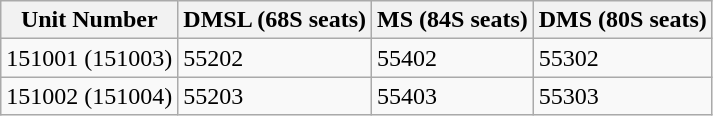<table class="wikitable">
<tr>
<th>Unit Number</th>
<th>DMSL (68S seats)</th>
<th>MS (84S seats)</th>
<th>DMS (80S seats)</th>
</tr>
<tr>
<td>151001 (151003)</td>
<td>55202</td>
<td>55402</td>
<td>55302</td>
</tr>
<tr>
<td>151002 (151004)</td>
<td>55203</td>
<td>55403</td>
<td>55303</td>
</tr>
</table>
